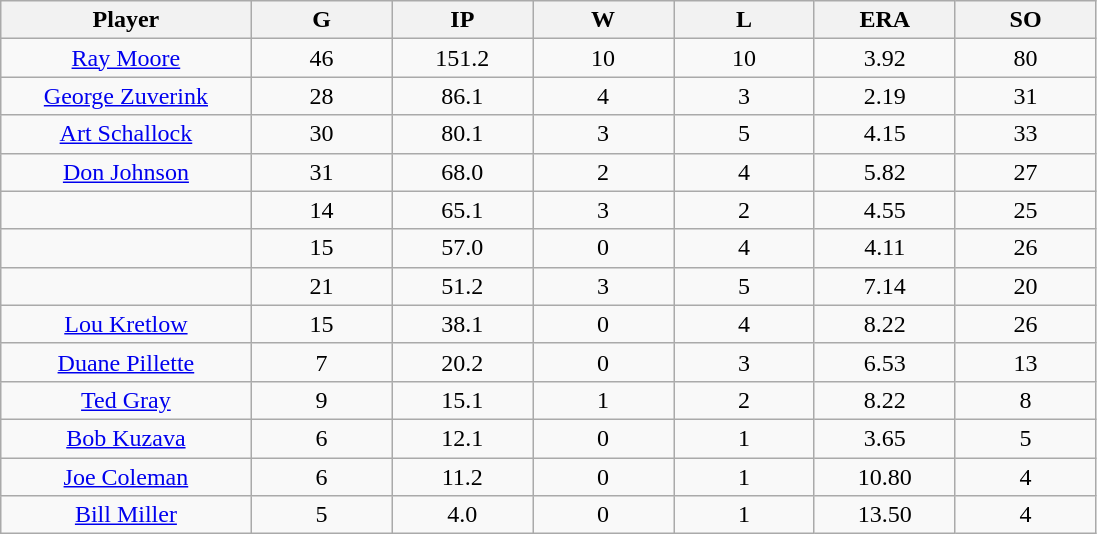<table class="wikitable sortable">
<tr>
<th bgcolor="#DDDDFF" width="16%">Player</th>
<th bgcolor="#DDDDFF" width="9%">G</th>
<th bgcolor="#DDDDFF" width="9%">IP</th>
<th bgcolor="#DDDDFF" width="9%">W</th>
<th bgcolor="#DDDDFF" width="9%">L</th>
<th bgcolor="#DDDDFF" width="9%">ERA</th>
<th bgcolor="#DDDDFF" width="9%">SO</th>
</tr>
<tr align="center">
<td><a href='#'>Ray Moore</a></td>
<td>46</td>
<td>151.2</td>
<td>10</td>
<td>10</td>
<td>3.92</td>
<td>80</td>
</tr>
<tr align=center>
<td><a href='#'>George Zuverink</a></td>
<td>28</td>
<td>86.1</td>
<td>4</td>
<td>3</td>
<td>2.19</td>
<td>31</td>
</tr>
<tr align=center>
<td><a href='#'>Art Schallock</a></td>
<td>30</td>
<td>80.1</td>
<td>3</td>
<td>5</td>
<td>4.15</td>
<td>33</td>
</tr>
<tr align=center>
<td><a href='#'>Don Johnson</a></td>
<td>31</td>
<td>68.0</td>
<td>2</td>
<td>4</td>
<td>5.82</td>
<td>27</td>
</tr>
<tr align=center>
<td></td>
<td>14</td>
<td>65.1</td>
<td>3</td>
<td>2</td>
<td>4.55</td>
<td>25</td>
</tr>
<tr align="center">
<td></td>
<td>15</td>
<td>57.0</td>
<td>0</td>
<td>4</td>
<td>4.11</td>
<td>26</td>
</tr>
<tr align="center">
<td></td>
<td>21</td>
<td>51.2</td>
<td>3</td>
<td>5</td>
<td>7.14</td>
<td>20</td>
</tr>
<tr align="center">
<td><a href='#'>Lou Kretlow</a></td>
<td>15</td>
<td>38.1</td>
<td>0</td>
<td>4</td>
<td>8.22</td>
<td>26</td>
</tr>
<tr align=center>
<td><a href='#'>Duane Pillette</a></td>
<td>7</td>
<td>20.2</td>
<td>0</td>
<td>3</td>
<td>6.53</td>
<td>13</td>
</tr>
<tr align=center>
<td><a href='#'>Ted Gray</a></td>
<td>9</td>
<td>15.1</td>
<td>1</td>
<td>2</td>
<td>8.22</td>
<td>8</td>
</tr>
<tr align=center>
<td><a href='#'>Bob Kuzava</a></td>
<td>6</td>
<td>12.1</td>
<td>0</td>
<td>1</td>
<td>3.65</td>
<td>5</td>
</tr>
<tr align=center>
<td><a href='#'>Joe Coleman</a></td>
<td>6</td>
<td>11.2</td>
<td>0</td>
<td>1</td>
<td>10.80</td>
<td>4</td>
</tr>
<tr align=center>
<td><a href='#'>Bill Miller</a></td>
<td>5</td>
<td>4.0</td>
<td>0</td>
<td>1</td>
<td>13.50</td>
<td>4</td>
</tr>
</table>
